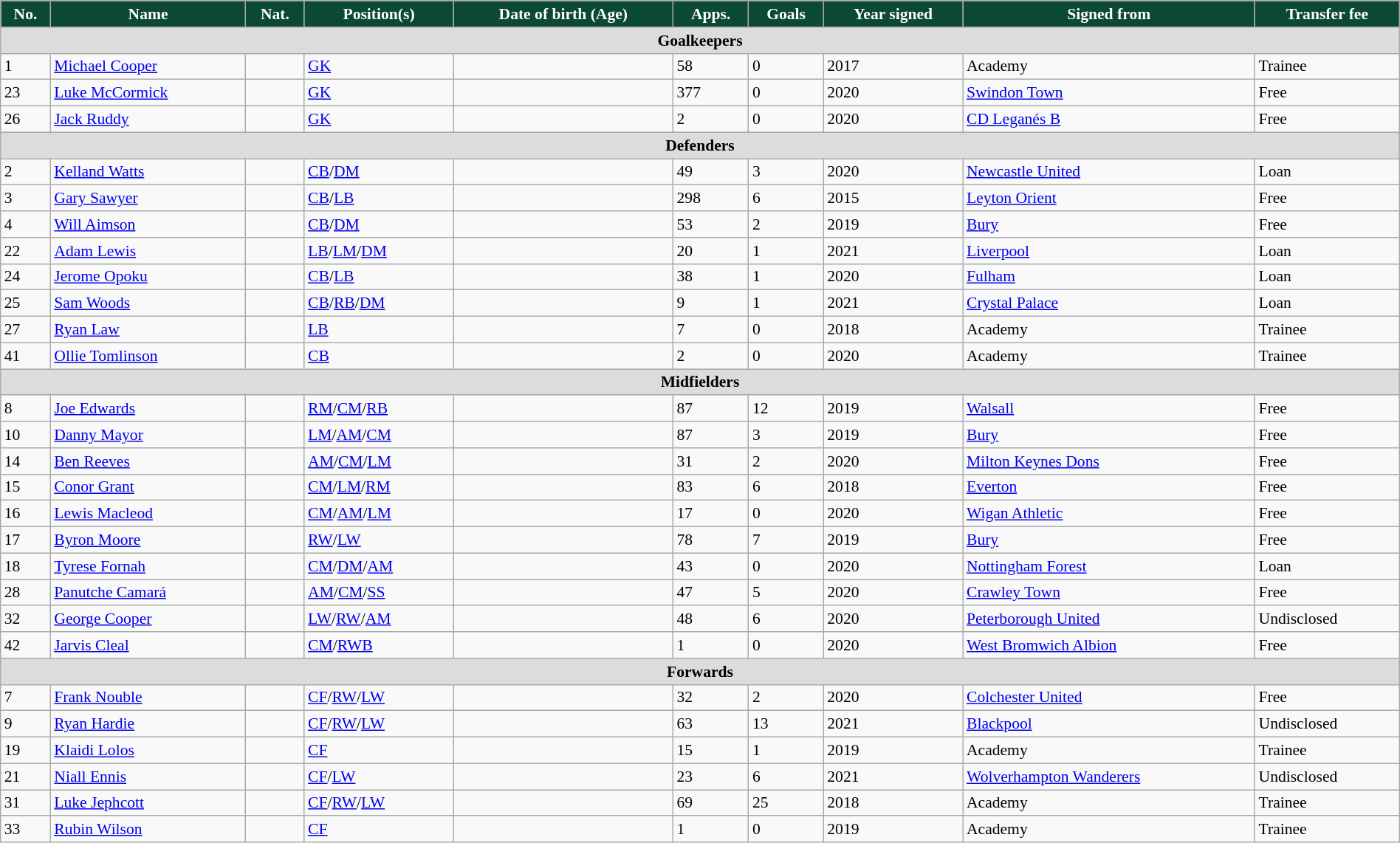<table class="wikitable" style="font-size:90%;width:100%">
<tr>
<th style="background:#0C4934;color:white">No.</th>
<th style="background:#0C4934;color:white">Name</th>
<th style="background:#0C4934;color:white">Nat.</th>
<th style="background:#0C4934;color:white">Position(s)</th>
<th style="background:#0C4934;color:white">Date of birth (Age)</th>
<th style="background:#0C4934;color:white">Apps.</th>
<th style="background:#0C4934;color:white">Goals</th>
<th style="background:#0C4934;color:white">Year signed</th>
<th style="background:#0C4934;color:white">Signed from</th>
<th style="background:#0C4934;color:white">Transfer fee</th>
</tr>
<tr>
<th colspan=11 style="background:#dcdcdc">Goalkeepers</th>
</tr>
<tr>
<td>1</td>
<td><a href='#'>Michael Cooper</a></td>
<td></td>
<td><a href='#'>GK</a></td>
<td></td>
<td>58</td>
<td>0</td>
<td>2017</td>
<td>Academy</td>
<td>Trainee</td>
</tr>
<tr>
<td>23</td>
<td><a href='#'>Luke McCormick</a></td>
<td></td>
<td><a href='#'>GK</a></td>
<td></td>
<td>377</td>
<td>0</td>
<td>2020</td>
<td> <a href='#'>Swindon Town</a></td>
<td>Free</td>
</tr>
<tr>
<td>26</td>
<td><a href='#'>Jack Ruddy</a></td>
<td></td>
<td><a href='#'>GK</a></td>
<td></td>
<td>2</td>
<td>0</td>
<td>2020</td>
<td> <a href='#'>CD Leganés B</a></td>
<td>Free</td>
</tr>
<tr>
<th colspan=11 style="background:#dcdcdc">Defenders</th>
</tr>
<tr>
<td>2</td>
<td><a href='#'>Kelland Watts</a></td>
<td></td>
<td><a href='#'>CB</a>/<a href='#'>DM</a></td>
<td></td>
<td>49</td>
<td>3</td>
<td>2020</td>
<td> <a href='#'>Newcastle United</a></td>
<td>Loan</td>
</tr>
<tr>
<td>3</td>
<td><a href='#'>Gary Sawyer</a></td>
<td></td>
<td><a href='#'>CB</a>/<a href='#'>LB</a></td>
<td></td>
<td>298</td>
<td>6</td>
<td>2015</td>
<td> <a href='#'>Leyton Orient</a></td>
<td>Free</td>
</tr>
<tr>
<td>4</td>
<td><a href='#'>Will Aimson</a></td>
<td></td>
<td><a href='#'>CB</a>/<a href='#'>DM</a></td>
<td></td>
<td>53</td>
<td>2</td>
<td>2019</td>
<td> <a href='#'>Bury</a></td>
<td>Free</td>
</tr>
<tr>
<td>22</td>
<td><a href='#'>Adam Lewis</a></td>
<td></td>
<td><a href='#'>LB</a>/<a href='#'>LM</a>/<a href='#'>DM</a></td>
<td></td>
<td>20</td>
<td>1</td>
<td>2021</td>
<td> <a href='#'>Liverpool</a></td>
<td>Loan</td>
</tr>
<tr>
<td>24</td>
<td><a href='#'>Jerome Opoku</a></td>
<td></td>
<td><a href='#'>CB</a>/<a href='#'>LB</a></td>
<td></td>
<td>38</td>
<td>1</td>
<td>2020</td>
<td> <a href='#'>Fulham</a></td>
<td>Loan</td>
</tr>
<tr>
<td>25</td>
<td><a href='#'>Sam Woods</a></td>
<td></td>
<td><a href='#'>CB</a>/<a href='#'>RB</a>/<a href='#'>DM</a></td>
<td></td>
<td>9</td>
<td>1</td>
<td>2021</td>
<td> <a href='#'>Crystal Palace</a></td>
<td>Loan</td>
</tr>
<tr>
<td>27</td>
<td><a href='#'>Ryan Law</a></td>
<td></td>
<td><a href='#'>LB</a></td>
<td></td>
<td>7</td>
<td>0</td>
<td>2018</td>
<td>Academy</td>
<td>Trainee</td>
</tr>
<tr>
<td>41</td>
<td><a href='#'>Ollie Tomlinson</a></td>
<td></td>
<td><a href='#'>CB</a></td>
<td></td>
<td>2</td>
<td>0</td>
<td>2020</td>
<td>Academy</td>
<td>Trainee</td>
</tr>
<tr>
<th colspan=11 style="background:#dcdcdc">Midfielders</th>
</tr>
<tr>
<td>8</td>
<td><a href='#'>Joe Edwards</a></td>
<td></td>
<td><a href='#'>RM</a>/<a href='#'>CM</a>/<a href='#'>RB</a></td>
<td></td>
<td>87</td>
<td>12</td>
<td>2019</td>
<td> <a href='#'>Walsall</a></td>
<td>Free</td>
</tr>
<tr>
<td>10</td>
<td><a href='#'>Danny Mayor</a></td>
<td></td>
<td><a href='#'>LM</a>/<a href='#'>AM</a>/<a href='#'>CM</a></td>
<td></td>
<td>87</td>
<td>3</td>
<td>2019</td>
<td> <a href='#'>Bury</a></td>
<td>Free</td>
</tr>
<tr>
<td>14</td>
<td><a href='#'>Ben Reeves</a></td>
<td></td>
<td><a href='#'>AM</a>/<a href='#'>CM</a>/<a href='#'>LM</a></td>
<td></td>
<td>31</td>
<td>2</td>
<td>2020</td>
<td> <a href='#'>Milton Keynes Dons</a></td>
<td>Free</td>
</tr>
<tr>
<td>15</td>
<td><a href='#'>Conor Grant</a></td>
<td></td>
<td><a href='#'>CM</a>/<a href='#'>LM</a>/<a href='#'>RM</a></td>
<td></td>
<td>83</td>
<td>6</td>
<td>2018</td>
<td> <a href='#'>Everton</a></td>
<td>Free</td>
</tr>
<tr>
<td>16</td>
<td><a href='#'>Lewis Macleod</a></td>
<td></td>
<td><a href='#'>CM</a>/<a href='#'>AM</a>/<a href='#'>LM</a></td>
<td></td>
<td>17</td>
<td>0</td>
<td>2020</td>
<td> <a href='#'>Wigan Athletic</a></td>
<td>Free</td>
</tr>
<tr>
<td>17</td>
<td><a href='#'>Byron Moore</a></td>
<td></td>
<td><a href='#'>RW</a>/<a href='#'>LW</a></td>
<td></td>
<td>78</td>
<td>7</td>
<td>2019</td>
<td> <a href='#'>Bury</a></td>
<td>Free</td>
</tr>
<tr>
<td>18</td>
<td><a href='#'>Tyrese Fornah</a></td>
<td></td>
<td><a href='#'>CM</a>/<a href='#'>DM</a>/<a href='#'>AM</a></td>
<td></td>
<td>43</td>
<td>0</td>
<td>2020</td>
<td> <a href='#'>Nottingham Forest</a></td>
<td>Loan</td>
</tr>
<tr>
<td>28</td>
<td><a href='#'>Panutche Camará</a></td>
<td></td>
<td><a href='#'>AM</a>/<a href='#'>CM</a>/<a href='#'>SS</a></td>
<td></td>
<td>47</td>
<td>5</td>
<td>2020</td>
<td> <a href='#'>Crawley Town</a></td>
<td>Free</td>
</tr>
<tr>
<td>32</td>
<td><a href='#'>George Cooper</a></td>
<td></td>
<td><a href='#'>LW</a>/<a href='#'>RW</a>/<a href='#'>AM</a></td>
<td></td>
<td>48</td>
<td>6</td>
<td>2020</td>
<td> <a href='#'>Peterborough United</a></td>
<td>Undisclosed</td>
</tr>
<tr>
<td>42</td>
<td><a href='#'>Jarvis Cleal</a></td>
<td></td>
<td><a href='#'>CM</a>/<a href='#'>RWB</a></td>
<td></td>
<td>1</td>
<td>0</td>
<td>2020</td>
<td> <a href='#'>West Bromwich Albion</a></td>
<td>Free</td>
</tr>
<tr>
<th colspan=11 style="background:#dcdcdc">Forwards</th>
</tr>
<tr>
<td>7</td>
<td><a href='#'>Frank Nouble</a></td>
<td></td>
<td><a href='#'>CF</a>/<a href='#'>RW</a>/<a href='#'>LW</a></td>
<td></td>
<td>32</td>
<td>2</td>
<td>2020</td>
<td> <a href='#'>Colchester United</a></td>
<td>Free</td>
</tr>
<tr>
<td>9</td>
<td><a href='#'>Ryan Hardie</a></td>
<td></td>
<td><a href='#'>CF</a>/<a href='#'>RW</a>/<a href='#'>LW</a></td>
<td></td>
<td>63</td>
<td>13</td>
<td>2021</td>
<td> <a href='#'>Blackpool</a></td>
<td>Undisclosed</td>
</tr>
<tr>
<td>19</td>
<td><a href='#'>Klaidi Lolos</a></td>
<td></td>
<td><a href='#'>CF</a></td>
<td></td>
<td>15</td>
<td>1</td>
<td>2019</td>
<td>Academy</td>
<td>Trainee</td>
</tr>
<tr>
<td>21</td>
<td><a href='#'>Niall Ennis</a></td>
<td></td>
<td><a href='#'>CF</a>/<a href='#'>LW</a></td>
<td></td>
<td>23</td>
<td>6</td>
<td>2021</td>
<td> <a href='#'>Wolverhampton Wanderers</a></td>
<td>Undisclosed</td>
</tr>
<tr>
<td>31</td>
<td><a href='#'>Luke Jephcott</a></td>
<td></td>
<td><a href='#'>CF</a>/<a href='#'>RW</a>/<a href='#'>LW</a></td>
<td></td>
<td>69</td>
<td>25</td>
<td>2018</td>
<td>Academy</td>
<td>Trainee</td>
</tr>
<tr>
<td>33</td>
<td><a href='#'>Rubin Wilson</a></td>
<td></td>
<td><a href='#'>CF</a></td>
<td></td>
<td>1</td>
<td>0</td>
<td>2019</td>
<td>Academy</td>
<td>Trainee</td>
</tr>
</table>
